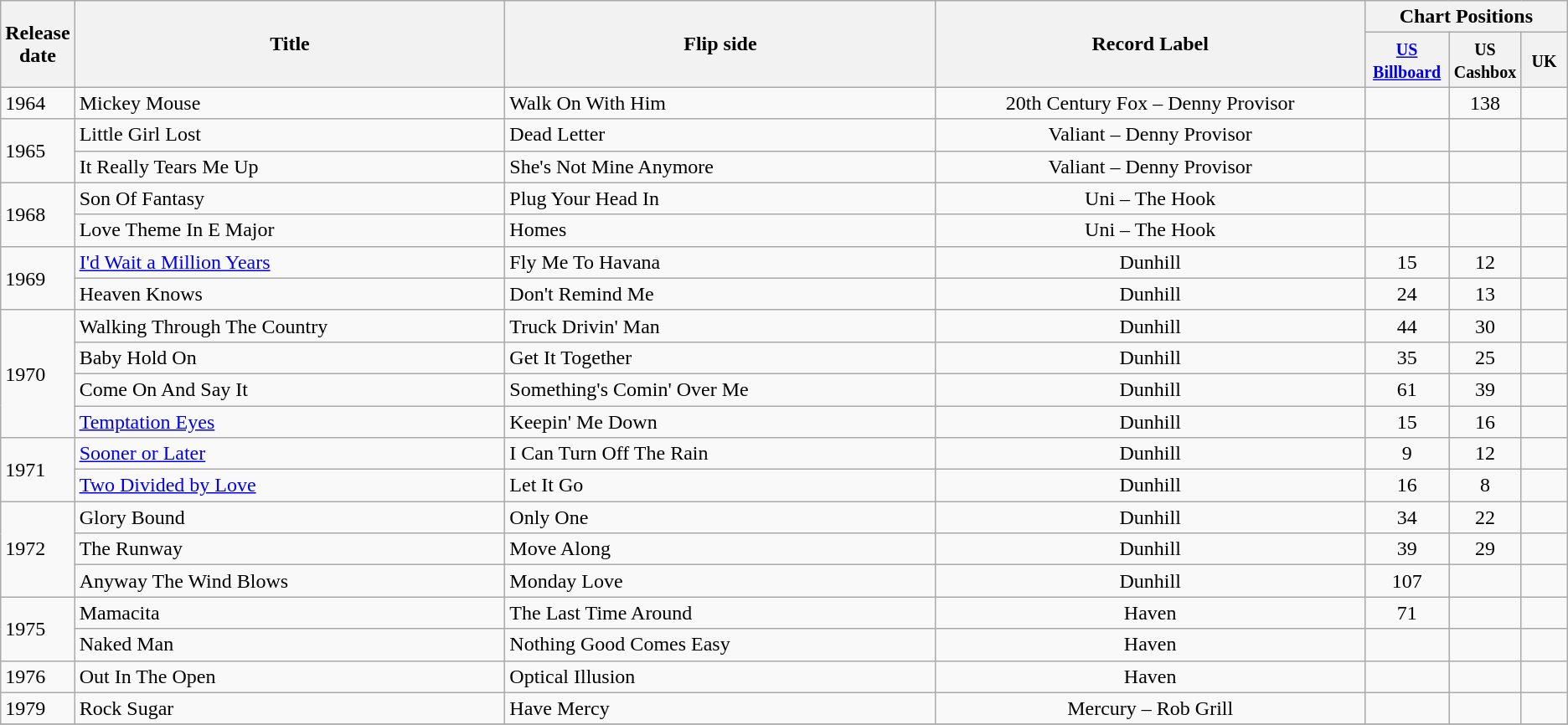<table class="wikitable">
<tr>
<th width="20" rowspan="2">Release date</th>
<th width="350" rowspan="2">Title</th>
<th width="350" rowspan="2">Flip side</th>
<th width="350" rowspan="2">Record Label</th>
<th colspan="4">Chart Positions</th>
</tr>
<tr>
<th width="60"><small><a href='#'>US Billboard</a></small></th>
<th width="50"><small> US Cashbox </small></th>
<th width="30"><small>UK</small></th>
</tr>
<tr>
<td rowspan="1">1964</td>
<td>Mickey Mouse</td>
<td>Walk On With Him</td>
<td align="center">20th Century Fox – Denny Provisor</td>
<td align="center"></td>
<td align="center">138</td>
<td align="center"></td>
</tr>
<tr>
<td rowspan="2">1965</td>
<td>Little Girl Lost</td>
<td>Dead Letter</td>
<td align="center">Valiant – Denny Provisor</td>
<td align="center"></td>
<td align="center"></td>
<td align="center"></td>
</tr>
<tr>
<td>It Really Tears Me Up</td>
<td>She's Not Mine Anymore</td>
<td align="center">Valiant – Denny Provisor</td>
<td align="center"></td>
<td align="center"></td>
<td align="center"></td>
</tr>
<tr>
<td rowspan="2">1968</td>
<td>Son Of Fantasy</td>
<td>Plug Your Head In</td>
<td align="center">Uni – The Hook</td>
<td align="center"></td>
<td align="center"></td>
<td align="center"></td>
</tr>
<tr>
<td>Love Theme In E Major</td>
<td>Homes</td>
<td align="center">Uni – The Hook</td>
<td align="center"></td>
<td align="center"></td>
<td align="center"></td>
</tr>
<tr>
<td rowspan="2">1969</td>
<td><a href='#'>I'd Wait a Million Years</a></td>
<td>Fly Me To Havana</td>
<td align="center">Dunhill</td>
<td align="center">15</td>
<td align="center">12</td>
<td align="center"></td>
</tr>
<tr>
<td>Heaven Knows</td>
<td>Don't Remind Me</td>
<td align="center">Dunhill</td>
<td align="center">24</td>
<td align="center">13</td>
<td align="center"></td>
</tr>
<tr>
<td rowspan="4">1970</td>
<td>Walking Through The Country</td>
<td>Truck Drivin' Man</td>
<td align="center">Dunhill</td>
<td align="center">44</td>
<td align="center">30</td>
<td align="center"></td>
</tr>
<tr>
<td>Baby Hold On</td>
<td>Get It Together</td>
<td align="center">Dunhill</td>
<td align="center">35</td>
<td align="center">25</td>
<td align="center"></td>
</tr>
<tr>
<td>Come On And Say It</td>
<td>Something's Comin' Over Me</td>
<td align="center">Dunhill</td>
<td align="center">61</td>
<td align="center">39</td>
<td align="center"></td>
</tr>
<tr>
<td><a href='#'>Temptation Eyes</a></td>
<td>Keepin' Me Down</td>
<td align="center">Dunhill</td>
<td align="center">15</td>
<td align="center">16</td>
<td align="center"></td>
</tr>
<tr>
<td rowspan="2">1971</td>
<td><a href='#'>Sooner or Later</a></td>
<td>I Can Turn Off The Rain</td>
<td align="center">Dunhill</td>
<td align="center">9</td>
<td align="center">12</td>
<td align="center"></td>
</tr>
<tr>
<td><a href='#'>Two Divided by Love</a></td>
<td>Let It Go</td>
<td align="center">Dunhill</td>
<td align="center">16</td>
<td align="center">8</td>
<td align="center"></td>
</tr>
<tr>
<td rowspan="3">1972</td>
<td>Glory Bound</td>
<td>Only One</td>
<td align="center">Dunhill</td>
<td align="center">34</td>
<td align="center">22</td>
<td align="center"></td>
</tr>
<tr>
<td>The Runway</td>
<td>Move Along</td>
<td align="center">Dunhill</td>
<td align="center">39</td>
<td align="center">29</td>
<td align="center"></td>
</tr>
<tr>
<td>Anyway The Wind Blows</td>
<td>Monday Love</td>
<td align="center">Dunhill</td>
<td align="center">107</td>
<td align="center"></td>
<td align="center"></td>
</tr>
<tr>
<td rowspan="2">1975</td>
<td>Mamacita</td>
<td>The Last Time Around</td>
<td align="center">Haven</td>
<td align="center">71</td>
<td align="center"></td>
<td align="center"></td>
</tr>
<tr>
<td>Naked Man</td>
<td>Nothing Good Comes Easy</td>
<td align="center">Haven</td>
<td align="center"></td>
<td align="center"></td>
<td align="center"></td>
</tr>
<tr>
<td rowspan="1">1976</td>
<td>Out In The Open</td>
<td>Optical Illusion</td>
<td align="center">Haven</td>
<td align="center"></td>
<td align="center"></td>
<td align="center"></td>
</tr>
<tr>
<td rowspan="1">1979</td>
<td>Rock Sugar</td>
<td>Have Mercy</td>
<td align="center">Mercury – Rob Grill</td>
<td align="center"></td>
<td align="center"></td>
<td align="center"></td>
</tr>
<tr>
</tr>
</table>
